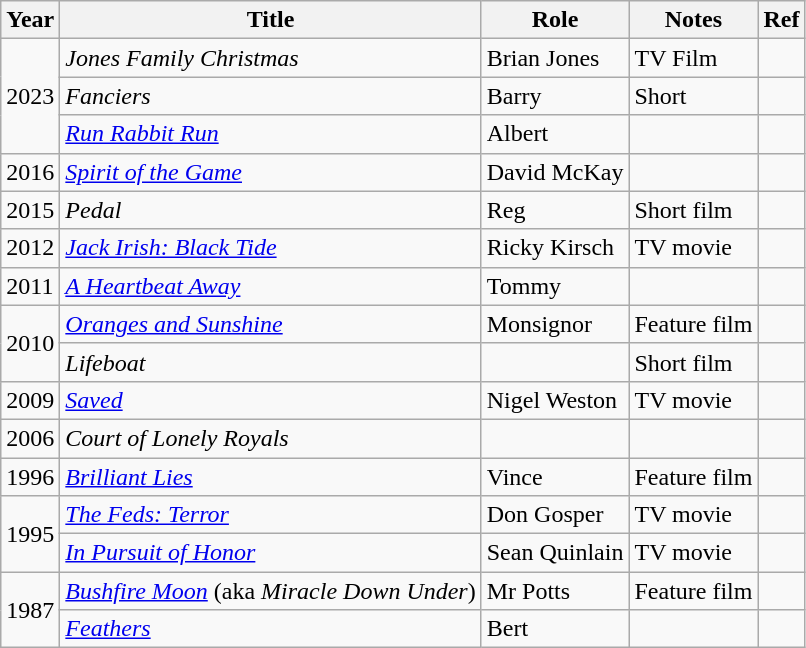<table class="wikitable sortable">
<tr>
<th>Year</th>
<th>Title</th>
<th>Role</th>
<th>Notes</th>
<th>Ref</th>
</tr>
<tr>
<td rowspan="3">2023</td>
<td><em>Jones Family Christmas</em></td>
<td>Brian Jones</td>
<td>TV Film</td>
<td></td>
</tr>
<tr>
<td><em>Fanciers</em></td>
<td>Barry</td>
<td>Short</td>
<td></td>
</tr>
<tr>
<td><em><a href='#'>Run Rabbit Run</a></em></td>
<td>Albert</td>
<td></td>
<td></td>
</tr>
<tr>
<td>2016</td>
<td><em><a href='#'>Spirit of the Game</a></em></td>
<td>David McKay</td>
<td></td>
<td></td>
</tr>
<tr>
<td>2015</td>
<td><em>Pedal</em></td>
<td>Reg</td>
<td>Short film</td>
<td></td>
</tr>
<tr>
<td>2012</td>
<td><em><a href='#'>Jack Irish: Black Tide</a></em></td>
<td>Ricky Kirsch</td>
<td>TV movie</td>
<td></td>
</tr>
<tr>
<td>2011</td>
<td><em><a href='#'>A Heartbeat Away</a></em></td>
<td>Tommy</td>
<td></td>
<td></td>
</tr>
<tr>
<td rowspan="2">2010</td>
<td><em><a href='#'>Oranges and Sunshine</a></em></td>
<td>Monsignor</td>
<td>Feature film</td>
<td></td>
</tr>
<tr>
<td><em>Lifeboat</em></td>
<td></td>
<td>Short film</td>
<td></td>
</tr>
<tr>
<td>2009</td>
<td><em><a href='#'>Saved</a></em></td>
<td>Nigel Weston</td>
<td>TV movie</td>
<td></td>
</tr>
<tr>
<td>2006</td>
<td><em>Court of Lonely Royals</em></td>
<td></td>
<td></td>
<td></td>
</tr>
<tr>
<td>1996</td>
<td><em><a href='#'>Brilliant Lies</a></em></td>
<td>Vince</td>
<td>Feature film</td>
<td></td>
</tr>
<tr>
<td rowspan="2">1995</td>
<td><em><a href='#'>The Feds: Terror</a></em></td>
<td>Don Gosper</td>
<td>TV movie</td>
<td></td>
</tr>
<tr>
<td><em><a href='#'>In Pursuit of Honor</a></em></td>
<td>Sean Quinlain</td>
<td>TV movie</td>
<td></td>
</tr>
<tr>
<td rowspan="2">1987</td>
<td><em><a href='#'>Bushfire Moon</a></em> (aka <em>Miracle Down Under</em>)</td>
<td>Mr Potts</td>
<td>Feature film</td>
<td></td>
</tr>
<tr>
<td><em><a href='#'>Feathers</a></em></td>
<td>Bert</td>
<td></td>
<td></td>
</tr>
</table>
